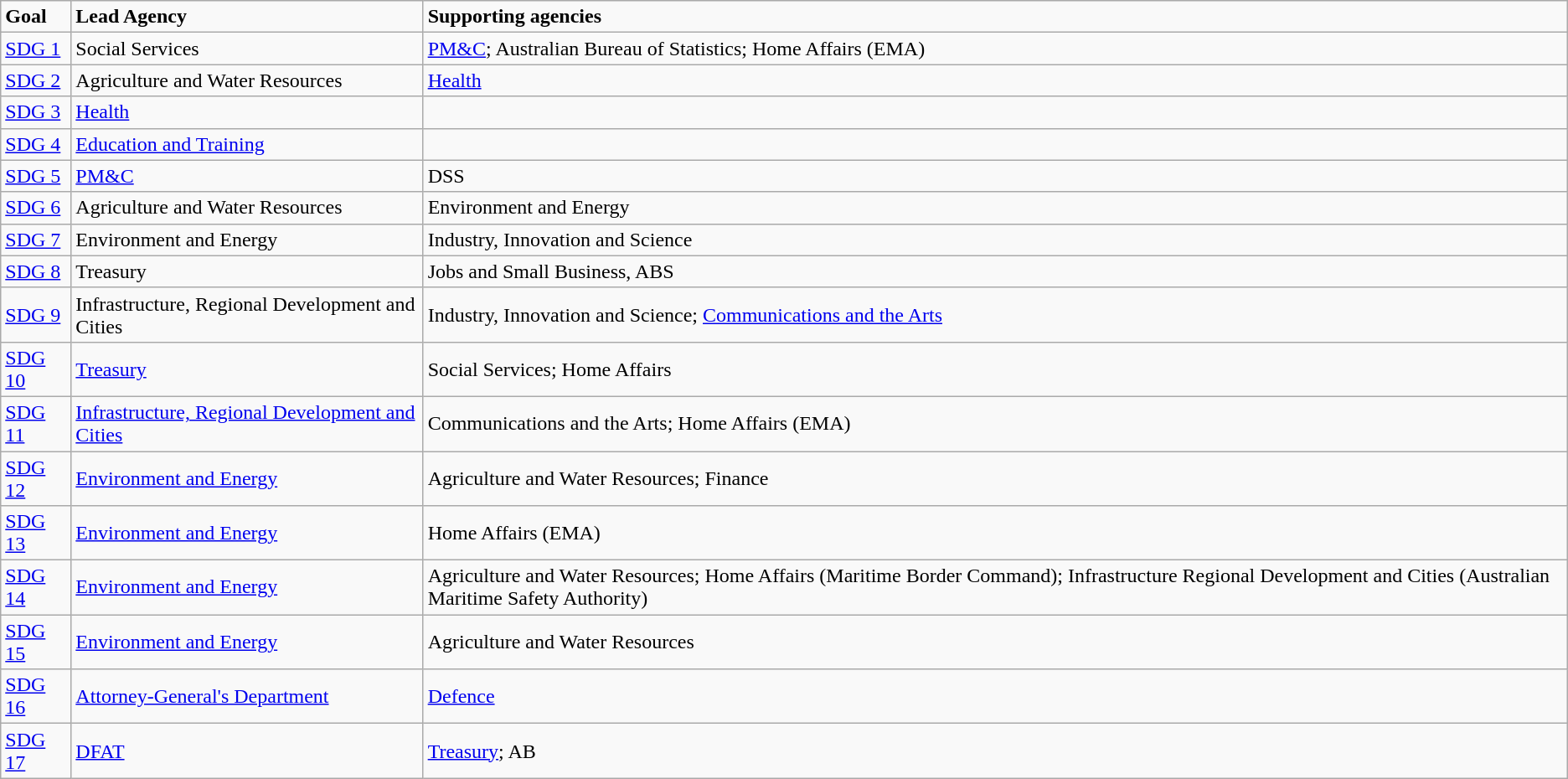<table class="wikitable">
<tr>
<td><strong>Goal</strong></td>
<td><strong>Lead Agency</strong></td>
<td><strong>Supporting agencies</strong></td>
</tr>
<tr>
<td><a href='#'>SDG 1</a></td>
<td>Social Services</td>
<td><a href='#'>PM&C</a>;  Australian Bureau of Statistics; Home Affairs (EMA)</td>
</tr>
<tr>
<td><a href='#'>SDG 2</a></td>
<td>Agriculture and Water Resources</td>
<td><a href='#'>Health</a></td>
</tr>
<tr>
<td><a href='#'>SDG 3</a></td>
<td><a href='#'>Health</a></td>
<td></td>
</tr>
<tr>
<td><a href='#'>SDG 4</a></td>
<td><a href='#'>Education and Training</a></td>
<td></td>
</tr>
<tr>
<td><a href='#'>SDG 5</a></td>
<td><a href='#'>PM&C</a></td>
<td>DSS</td>
</tr>
<tr>
<td><a href='#'>SDG 6</a></td>
<td>Agriculture and Water Resources</td>
<td>Environment and Energy</td>
</tr>
<tr>
<td><a href='#'>SDG 7</a></td>
<td>Environment and Energy</td>
<td>Industry,  Innovation and Science</td>
</tr>
<tr>
<td><a href='#'>SDG 8</a></td>
<td>Treasury</td>
<td>Jobs and Small Business, ABS</td>
</tr>
<tr>
<td><a href='#'>SDG 9</a></td>
<td>Infrastructure, Regional Development and Cities</td>
<td>Industry, Innovation and Science; <a href='#'>Communications and the Arts</a></td>
</tr>
<tr>
<td><a href='#'>SDG 10</a></td>
<td><a href='#'>Treasury</a></td>
<td>Social Services; Home Affairs</td>
</tr>
<tr>
<td><a href='#'>SDG 11</a></td>
<td><a href='#'>Infrastructure, Regional Development and Cities</a></td>
<td>Communications and the Arts; Home Affairs (EMA)</td>
</tr>
<tr>
<td><a href='#'>SDG 12</a></td>
<td><a href='#'>Environment and Energy</a></td>
<td>Agriculture and Water Resources; Finance</td>
</tr>
<tr>
<td><a href='#'>SDG 13</a></td>
<td><a href='#'>Environment and Energy</a></td>
<td>Home Affairs (EMA)</td>
</tr>
<tr>
<td><a href='#'>SDG 14</a></td>
<td><a href='#'>Environment and Energy</a></td>
<td>Agriculture and Water Resources; Home Affairs (Maritime Border Command); Infrastructure Regional Development and Cities (Australian Maritime Safety Authority)</td>
</tr>
<tr>
<td><a href='#'>SDG 15</a></td>
<td><a href='#'>Environment and Energy</a></td>
<td>Agriculture and Water Resources</td>
</tr>
<tr>
<td><a href='#'>SDG 16</a></td>
<td><a href='#'>Attorney-General's Department</a></td>
<td><a href='#'>Defence</a></td>
</tr>
<tr>
<td><a href='#'>SDG 17</a></td>
<td><a href='#'>DFAT</a></td>
<td><a href='#'>Treasury</a>;  AB</td>
</tr>
</table>
